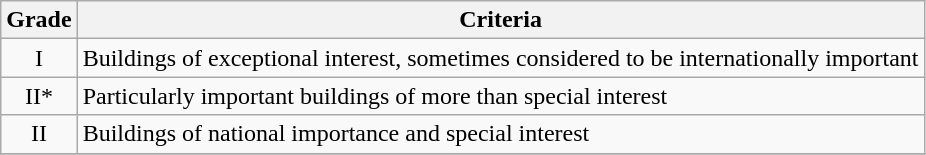<table class="wikitable" border="1">
<tr>
<th>Grade</th>
<th>Criteria</th>
</tr>
<tr>
<td align="center" >I</td>
<td>Buildings of exceptional interest, sometimes considered to be internationally important</td>
</tr>
<tr>
<td align="center" >II*</td>
<td>Particularly important buildings of more than special interest</td>
</tr>
<tr>
<td align="center" >II</td>
<td>Buildings of national importance and special interest</td>
</tr>
<tr>
</tr>
</table>
